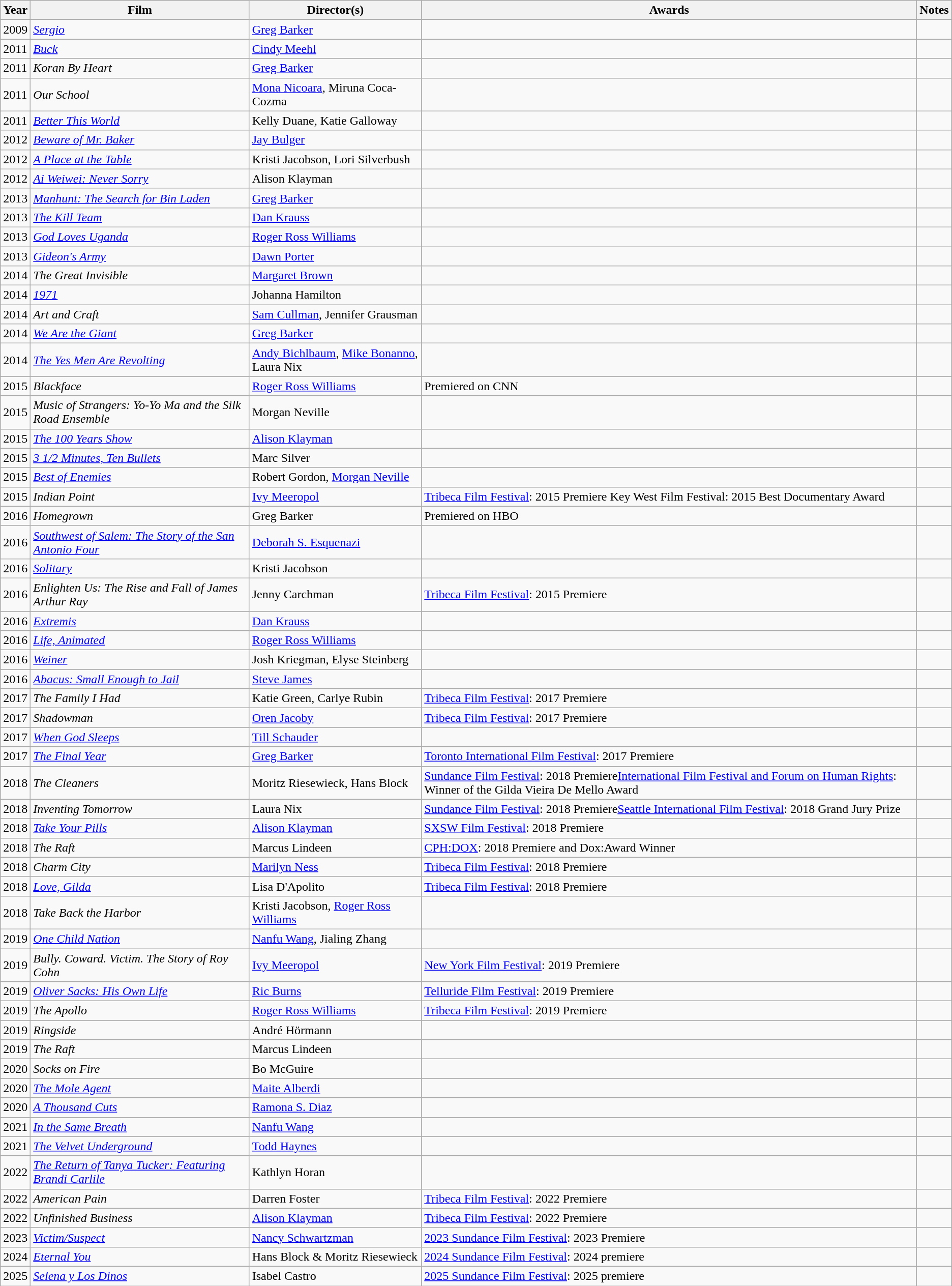<table class="wikitable">
<tr>
<th>Year</th>
<th>Film</th>
<th>Director(s)</th>
<th>Awards</th>
<th>Notes</th>
</tr>
<tr>
<td>2009</td>
<td><em><a href='#'>Sergio</a></em></td>
<td><a href='#'>Greg Barker</a></td>
<td></td>
<td></td>
</tr>
<tr>
<td>2011</td>
<td><em><a href='#'>Buck</a></em></td>
<td><a href='#'>Cindy Meehl</a></td>
<td></td>
<td></td>
</tr>
<tr>
<td>2011</td>
<td><em>Koran By Heart</em></td>
<td><a href='#'>Greg Barker</a></td>
<td></td>
<td></td>
</tr>
<tr>
<td>2011</td>
<td><em>Our School</em></td>
<td><a href='#'>Mona Nicoara</a>, Miruna Coca-Cozma</td>
<td></td>
<td></td>
</tr>
<tr>
<td>2011</td>
<td><em><a href='#'>Better This World</a></em></td>
<td>Kelly Duane, Katie Galloway</td>
<td></td>
<td></td>
</tr>
<tr>
<td>2012</td>
<td><em><a href='#'>Beware of Mr. Baker</a></em></td>
<td><a href='#'>Jay Bulger</a></td>
<td></td>
<td></td>
</tr>
<tr>
<td>2012</td>
<td><em><a href='#'>A Place at the Table</a></em></td>
<td>Kristi Jacobson, Lori Silverbush</td>
<td></td>
<td></td>
</tr>
<tr>
<td>2012</td>
<td><em><a href='#'>Ai Weiwei: Never Sorry</a></em></td>
<td>Alison Klayman</td>
<td></td>
<td></td>
</tr>
<tr>
<td>2013</td>
<td><em><a href='#'>Manhunt: The Search for Bin Laden</a></em></td>
<td><a href='#'>Greg Barker</a></td>
<td></td>
<td></td>
</tr>
<tr>
<td>2013</td>
<td><em><a href='#'>The Kill Team</a></em></td>
<td><a href='#'>Dan Krauss</a></td>
<td></td>
<td></td>
</tr>
<tr>
<td>2013</td>
<td><em><a href='#'>God Loves Uganda</a></em></td>
<td><a href='#'>Roger Ross Williams</a></td>
<td></td>
<td></td>
</tr>
<tr>
<td>2013</td>
<td><em><a href='#'>Gideon's Army</a></em></td>
<td><a href='#'>Dawn Porter</a></td>
<td></td>
<td></td>
</tr>
<tr>
<td>2014</td>
<td><em>The Great Invisible</em></td>
<td><a href='#'>Margaret Brown</a></td>
<td></td>
<td></td>
</tr>
<tr>
<td>2014</td>
<td><em><a href='#'>1971</a></em></td>
<td>Johanna Hamilton</td>
<td></td>
<td></td>
</tr>
<tr>
<td>2014</td>
<td><em>Art and Craft</em></td>
<td><a href='#'>Sam Cullman</a>, Jennifer Grausman</td>
<td></td>
<td></td>
</tr>
<tr>
<td>2014</td>
<td><em><a href='#'>We Are the Giant</a></em></td>
<td><a href='#'>Greg Barker</a></td>
<td></td>
<td></td>
</tr>
<tr>
<td>2014</td>
<td><em><a href='#'>The Yes Men Are Revolting</a></em></td>
<td><a href='#'>Andy Bichlbaum</a>, <a href='#'>Mike Bonanno</a>, Laura Nix</td>
<td></td>
<td></td>
</tr>
<tr>
<td>2015</td>
<td><em>Blackface</em></td>
<td><a href='#'>Roger Ross Williams</a></td>
<td>Premiered on CNN</td>
<td></td>
</tr>
<tr>
<td>2015</td>
<td><em>Music of Strangers: Yo-Yo Ma and the Silk Road Ensemble</em></td>
<td>Morgan Neville</td>
<td></td>
<td></td>
</tr>
<tr>
<td>2015</td>
<td><em><a href='#'>The 100 Years Show</a></em></td>
<td><a href='#'>Alison Klayman</a></td>
<td></td>
<td></td>
</tr>
<tr>
<td>2015</td>
<td><em><a href='#'>3 1/2 Minutes, Ten Bullets</a></em></td>
<td>Marc Silver</td>
<td></td>
<td></td>
</tr>
<tr>
<td>2015</td>
<td><em><a href='#'>Best of Enemies</a></em></td>
<td>Robert Gordon, <a href='#'>Morgan Neville</a></td>
<td></td>
<td></td>
</tr>
<tr>
<td>2015</td>
<td><em>Indian Point</em></td>
<td><a href='#'>Ivy Meeropol</a></td>
<td><a href='#'>Tribeca Film Festival</a>: 2015 Premiere  Key West Film Festival: 2015 Best Documentary Award</td>
<td></td>
</tr>
<tr>
<td>2016</td>
<td><em>Homegrown</em></td>
<td>Greg Barker</td>
<td>Premiered on HBO</td>
</tr>
<tr>
<td>2016</td>
<td><em><a href='#'>Southwest of Salem: The Story of the San Antonio Four</a></em></td>
<td><a href='#'>Deborah S. Esquenazi</a></td>
<td></td>
<td></td>
</tr>
<tr>
<td>2016</td>
<td><em><a href='#'>Solitary</a></em></td>
<td>Kristi Jacobson</td>
<td></td>
</tr>
<tr>
<td>2016</td>
<td><em>Enlighten Us: The Rise and Fall of James Arthur Ray</em></td>
<td>Jenny Carchman</td>
<td><a href='#'>Tribeca Film Festival</a>: 2015 Premiere </td>
<td></td>
</tr>
<tr>
<td>2016</td>
<td><em><a href='#'>Extremis</a></em></td>
<td><a href='#'>Dan Krauss</a></td>
<td></td>
<td></td>
</tr>
<tr>
<td>2016</td>
<td><em><a href='#'>Life, Animated</a></em></td>
<td><a href='#'>Roger Ross Williams</a></td>
<td></td>
<td></td>
</tr>
<tr>
<td>2016</td>
<td><em><a href='#'>Weiner</a></em></td>
<td>Josh Kriegman, Elyse Steinberg</td>
<td></td>
<td></td>
</tr>
<tr>
<td>2016</td>
<td><em><a href='#'>Abacus: Small Enough to Jail</a></em></td>
<td><a href='#'>Steve James</a></td>
<td></td>
<td></td>
</tr>
<tr>
<td>2017</td>
<td><em>The Family I Had</em></td>
<td>Katie Green, Carlye Rubin</td>
<td><a href='#'>Tribeca Film Festival</a>: 2017 Premiere</td>
<td></td>
</tr>
<tr>
<td>2017</td>
<td><em>Shadowman</em></td>
<td><a href='#'>Oren Jacoby</a></td>
<td><a href='#'>Tribeca Film Festival</a>: 2017 Premiere</td>
<td></td>
</tr>
<tr>
<td>2017</td>
<td><em><a href='#'>When God Sleeps</a></em></td>
<td><a href='#'>Till Schauder</a></td>
<td></td>
<td></td>
</tr>
<tr>
<td>2017</td>
<td><em><a href='#'>The Final Year</a></em></td>
<td><a href='#'>Greg Barker</a></td>
<td><a href='#'>Toronto International Film Festival</a>: 2017 Premiere</td>
<td></td>
</tr>
<tr>
<td>2018</td>
<td><em>The Cleaners</em></td>
<td>Moritz Riesewieck, Hans Block</td>
<td><a href='#'>Sundance Film Festival</a>: 2018 Premiere<a href='#'>International Film Festival and Forum on Human Rights</a>: Winner of the Gilda Vieira De Mello Award</td>
<td></td>
</tr>
<tr>
<td>2018</td>
<td><em>Inventing Tomorrow</em></td>
<td>Laura Nix</td>
<td><a href='#'>Sundance Film Festival</a>: 2018 Premiere<a href='#'>Seattle International Film Festival</a>:  2018 Grand Jury Prize</td>
<td></td>
</tr>
<tr>
<td>2018</td>
<td><em><a href='#'>Take Your Pills</a></em></td>
<td><a href='#'>Alison Klayman</a></td>
<td><a href='#'>SXSW Film Festival</a>: 2018 Premiere</td>
<td></td>
</tr>
<tr>
<td>2018</td>
<td><em>The Raft</em></td>
<td>Marcus Lindeen</td>
<td><a href='#'>CPH:DOX</a>: 2018 Premiere and Dox:Award Winner</td>
<td></td>
</tr>
<tr>
<td>2018</td>
<td><em>Charm City</em></td>
<td><a href='#'>Marilyn Ness</a></td>
<td><a href='#'>Tribeca Film Festival</a>: 2018 Premiere</td>
<td></td>
</tr>
<tr>
<td>2018</td>
<td><em><a href='#'>Love, Gilda</a></em></td>
<td>Lisa D'Apolito</td>
<td><a href='#'>Tribeca Film Festival</a>: 2018 Premiere</td>
<td></td>
</tr>
<tr>
<td>2018</td>
<td><em>Take Back the Harbor</em></td>
<td>Kristi Jacobson, <a href='#'>Roger Ross Williams</a></td>
<td></td>
<td></td>
</tr>
<tr>
<td>2019</td>
<td><em><a href='#'>One Child Nation</a></em></td>
<td><a href='#'>Nanfu Wang</a>, Jialing Zhang</td>
<td></td>
<td></td>
</tr>
<tr>
<td>2019</td>
<td><em>Bully. Coward. Victim. The Story of Roy Cohn</em></td>
<td><a href='#'>Ivy Meeropol</a></td>
<td><a href='#'>New York Film Festival</a>: 2019 Premiere</td>
<td></td>
</tr>
<tr>
<td>2019</td>
<td><em><a href='#'>Oliver Sacks: His Own Life</a></em></td>
<td><a href='#'>Ric Burns</a></td>
<td><a href='#'>Telluride Film Festival</a>: 2019 Premiere</td>
<td></td>
</tr>
<tr>
<td>2019</td>
<td><em>The Apollo</em></td>
<td><a href='#'>Roger Ross Williams</a></td>
<td><a href='#'>Tribeca Film Festival</a>: 2019 Premiere</td>
<td></td>
</tr>
<tr>
<td>2019</td>
<td><em>Ringside</em></td>
<td>André Hörmann</td>
<td></td>
<td></td>
</tr>
<tr>
<td>2019</td>
<td><em>The Raft</em></td>
<td>Marcus Lindeen</td>
<td></td>
<td></td>
</tr>
<tr>
<td>2020</td>
<td><em>Socks on Fire</em></td>
<td>Bo McGuire</td>
<td></td>
<td></td>
</tr>
<tr>
<td>2020</td>
<td><em><a href='#'>The Mole Agent</a></em></td>
<td><a href='#'>Maite Alberdi</a></td>
<td></td>
<td></td>
</tr>
<tr>
<td>2020</td>
<td><em><a href='#'>A Thousand Cuts</a></em></td>
<td><a href='#'>Ramona S. Diaz</a></td>
<td></td>
<td></td>
</tr>
<tr>
<td>2021</td>
<td><em><a href='#'>In the Same Breath</a></em></td>
<td><a href='#'>Nanfu Wang</a></td>
<td></td>
<td></td>
</tr>
<tr>
<td>2021</td>
<td><em><a href='#'>The Velvet Underground</a></em></td>
<td><a href='#'>Todd Haynes</a></td>
<td></td>
<td></td>
</tr>
<tr>
<td>2022</td>
<td><em><a href='#'>The Return of Tanya Tucker: Featuring Brandi Carlile</a></em></td>
<td>Kathlyn Horan</td>
<td></td>
<td></td>
</tr>
<tr>
<td>2022</td>
<td><em>American Pain</em></td>
<td>Darren Foster</td>
<td><a href='#'>Tribeca Film Festival</a>: 2022 Premiere</td>
<td></td>
</tr>
<tr>
<td>2022</td>
<td><em>Unfinished Business</em></td>
<td><a href='#'>Alison Klayman</a></td>
<td><a href='#'>Tribeca Film Festival</a>: 2022 Premiere</td>
<td></td>
</tr>
<tr>
<td>2023</td>
<td><em><a href='#'>Victim/Suspect</a></em></td>
<td><a href='#'>Nancy Schwartzman</a></td>
<td><a href='#'>2023 Sundance Film Festival</a>: 2023 Premiere</td>
<td></td>
</tr>
<tr>
<td>2024</td>
<td><em><a href='#'>Eternal You</a></em></td>
<td>Hans Block & Moritz Riesewieck</td>
<td><a href='#'>2024 Sundance Film Festival</a>: 2024 premiere</td>
<td></td>
</tr>
<tr>
<td>2025</td>
<td><em><a href='#'>Selena y Los Dinos</a></em></td>
<td>Isabel Castro</td>
<td><a href='#'>2025 Sundance Film Festival</a>: 2025 premiere</td>
<td></td>
</tr>
</table>
